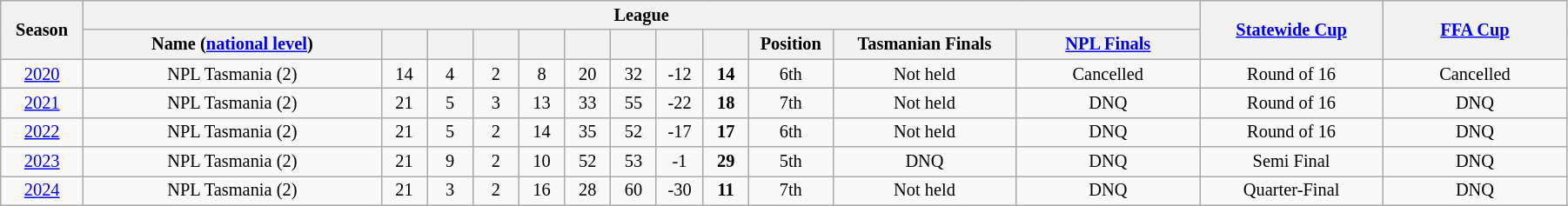<table class="wikitable" style="text-align:center; font-size:85%;width:95%; text-align:center">
<tr>
<th rowspan=2 width=3%>Season</th>
<th rowspan=1 colspan=12 width=28%>League</th>
<th rowspan=2 width=8%><a href='#'>Statewide Cup</a></th>
<th rowspan=2 width=8%><a href='#'>FFA Cup</a></th>
</tr>
<tr>
<th width=13%>Name (<a href='#'>national level</a>)</th>
<th width=2%></th>
<th width=2%></th>
<th width=2%></th>
<th width=2%></th>
<th width=2%></th>
<th width=2%></th>
<th width=2%></th>
<th width=2%></th>
<th width=2%>Position</th>
<th width=8%>Tasmanian Finals</th>
<th width=8%><a href='#'>NPL Finals</a></th>
</tr>
<tr>
<td><a href='#'>2020</a></td>
<td>NPL Tasmania (2)</td>
<td>14</td>
<td>4</td>
<td>2</td>
<td>8</td>
<td>20</td>
<td>32</td>
<td>-12</td>
<td><strong>14</strong></td>
<td>6th</td>
<td>Not held</td>
<td>Cancelled</td>
<td>Round of 16</td>
<td>Cancelled</td>
</tr>
<tr>
<td><a href='#'>2021</a></td>
<td>NPL Tasmania (2)</td>
<td>21</td>
<td>5</td>
<td>3</td>
<td>13</td>
<td>33</td>
<td>55</td>
<td>-22</td>
<td><strong>18</strong></td>
<td>7th</td>
<td>Not held</td>
<td>DNQ</td>
<td>Round of 16</td>
<td>DNQ</td>
</tr>
<tr>
<td><a href='#'>2022</a></td>
<td>NPL Tasmania (2)</td>
<td>21</td>
<td>5</td>
<td>2</td>
<td>14</td>
<td>35</td>
<td>52</td>
<td>-17</td>
<td><strong>17</strong></td>
<td>6th</td>
<td>Not held</td>
<td>DNQ</td>
<td>Round of 16</td>
<td>DNQ</td>
</tr>
<tr>
<td><a href='#'>2023</a></td>
<td>NPL Tasmania (2)</td>
<td>21</td>
<td>9</td>
<td>2</td>
<td>10</td>
<td>52</td>
<td>53</td>
<td>-1</td>
<td><strong>29</strong></td>
<td>5th</td>
<td>DNQ</td>
<td>DNQ</td>
<td>Semi Final</td>
<td>DNQ</td>
</tr>
<tr>
<td><a href='#'>2024</a></td>
<td>NPL Tasmania (2)</td>
<td>21</td>
<td>3</td>
<td>2</td>
<td>16</td>
<td>28</td>
<td>60</td>
<td>-30</td>
<td><strong>11</strong></td>
<td>7th</td>
<td>Not held</td>
<td>DNQ</td>
<td>Quarter-Final</td>
<td>DNQ</td>
</tr>
</table>
